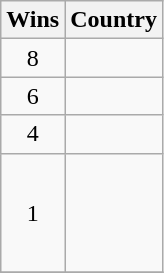<table class="wikitable">
<tr>
<th>Wins</th>
<th>Country</th>
</tr>
<tr>
<td align=center>8</td>
<td></td>
</tr>
<tr>
<td align=center>6</td>
<td></td>
</tr>
<tr>
<td align=center>4</td>
<td></td>
</tr>
<tr>
<td align=center>1</td>
<td><br> <br> <br> <br> </td>
</tr>
<tr>
</tr>
</table>
